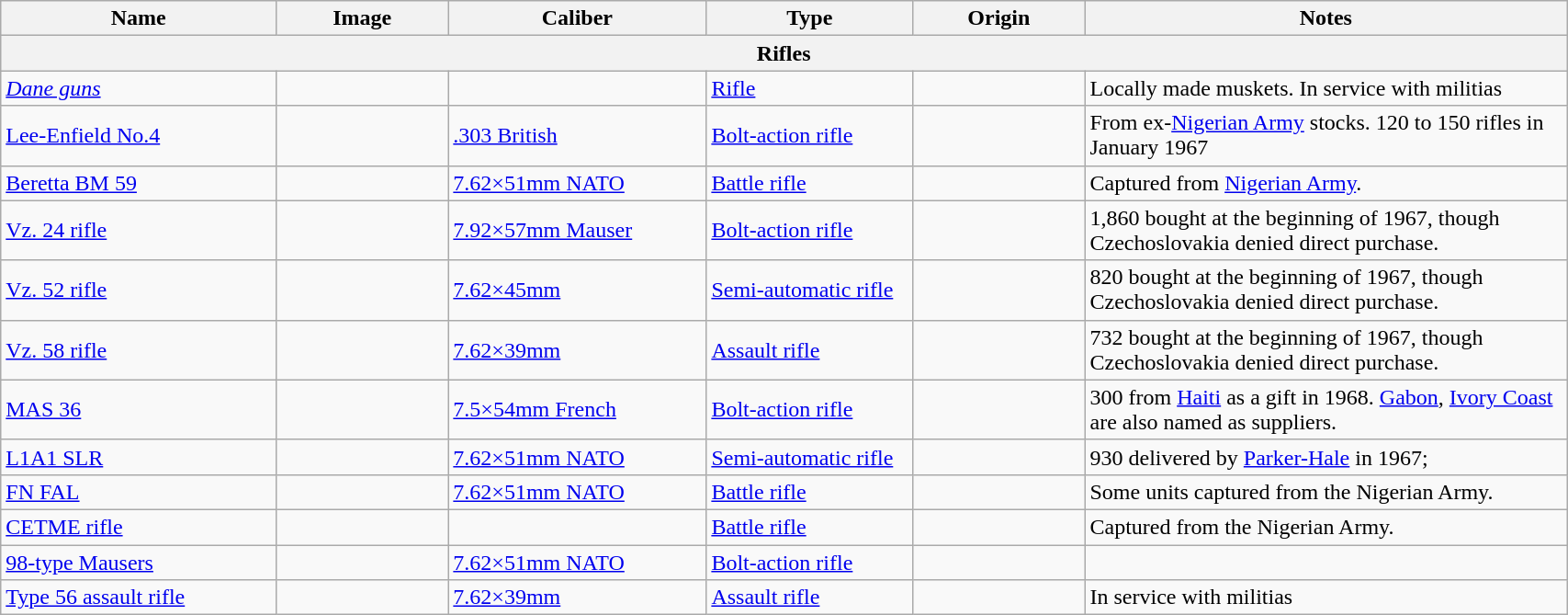<table class="wikitable" style="width:90%;">
<tr>
<th width=16%>Name</th>
<th width=10%>Image</th>
<th width=15%>Caliber</th>
<th width=12%>Type</th>
<th width=10%>Origin</th>
<th width=28%>Notes</th>
</tr>
<tr>
<th colspan="6">Rifles</th>
</tr>
<tr>
<td><em><a href='#'>Dane guns</a></em></td>
<td></td>
<td></td>
<td><a href='#'>Rifle</a></td>
<td></td>
<td>Locally made muskets. In service with militias</td>
</tr>
<tr>
<td><a href='#'>Lee-Enfield No.4</a></td>
<td></td>
<td><a href='#'>.303 British</a></td>
<td><a href='#'>Bolt-action rifle</a></td>
<td></td>
<td>From ex-<a href='#'>Nigerian Army</a> stocks. 120 to 150 rifles in January 1967</td>
</tr>
<tr>
<td><a href='#'>Beretta BM 59</a></td>
<td></td>
<td><a href='#'>7.62×51mm NATO</a></td>
<td><a href='#'>Battle rifle</a></td>
<td></td>
<td>Captured from <a href='#'>Nigerian Army</a>. </td>
</tr>
<tr>
<td><a href='#'>Vz. 24 rifle</a></td>
<td></td>
<td><a href='#'>7.92×57mm Mauser</a></td>
<td><a href='#'>Bolt-action rifle</a></td>
<td></td>
<td>1,860 bought at the beginning of 1967, though Czechoslovakia denied direct purchase.</td>
</tr>
<tr>
<td><a href='#'>Vz. 52 rifle</a></td>
<td></td>
<td><a href='#'>7.62×45mm</a></td>
<td><a href='#'>Semi-automatic rifle</a></td>
<td></td>
<td>820 bought at the beginning of 1967, though Czechoslovakia denied direct purchase.</td>
</tr>
<tr>
<td><a href='#'>Vz. 58 rifle</a></td>
<td></td>
<td><a href='#'>7.62×39mm</a></td>
<td><a href='#'>Assault rifle</a></td>
<td></td>
<td>732 bought at the beginning of 1967, though Czechoslovakia denied direct purchase.</td>
</tr>
<tr>
<td><a href='#'>MAS 36</a></td>
<td></td>
<td><a href='#'>7.5×54mm French</a></td>
<td><a href='#'>Bolt-action rifle</a></td>
<td></td>
<td>300 from <a href='#'>Haiti</a> as a gift in 1968. <a href='#'>Gabon</a>, <a href='#'>Ivory Coast</a> are also named as suppliers.</td>
</tr>
<tr>
<td><a href='#'>L1A1 SLR</a></td>
<td></td>
<td><a href='#'>7.62×51mm NATO</a></td>
<td><a href='#'>Semi-automatic rifle</a></td>
<td></td>
<td>930 delivered by <a href='#'>Parker-Hale</a> in 1967;</td>
</tr>
<tr>
<td><a href='#'>FN FAL</a></td>
<td></td>
<td><a href='#'>7.62×51mm NATO</a></td>
<td><a href='#'>Battle rifle</a></td>
<td></td>
<td>Some units captured from the Nigerian Army.</td>
</tr>
<tr>
<td><a href='#'>CETME rifle</a></td>
<td></td>
<td></td>
<td><a href='#'>Battle rifle</a></td>
<td></td>
<td>Captured from the Nigerian Army.</td>
</tr>
<tr>
<td><a href='#'>98-type Mausers</a></td>
<td></td>
<td><a href='#'>7.62×51mm NATO</a></td>
<td><a href='#'>Bolt-action rifle</a></td>
<td></td>
<td></td>
</tr>
<tr>
<td><a href='#'>Type 56 assault rifle</a></td>
<td></td>
<td><a href='#'>7.62×39mm</a></td>
<td><a href='#'>Assault rifle</a></td>
<td></td>
<td>In service with militias</td>
</tr>
</table>
